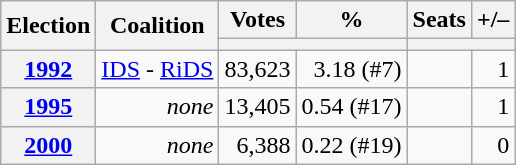<table class="wikitable" style="text-align:right;">
<tr>
<th rowspan="2">Election</th>
<th rowspan="2">Coalition</th>
<th>Votes</th>
<th>%</th>
<th>Seats</th>
<th>+/–</th>
</tr>
<tr>
<th colspan="2"></th>
<th colspan="2"></th>
</tr>
<tr>
<th><a href='#'>1992</a></th>
<td><a href='#'>IDS</a> - <a href='#'>RiDS</a></td>
<td>83,623</td>
<td>3.18 (#7)</td>
<td></td>
<td> 1</td>
</tr>
<tr>
<th><a href='#'>1995</a></th>
<td><em>none</em></td>
<td>13,405</td>
<td>0.54 (#17)</td>
<td></td>
<td> 1</td>
</tr>
<tr>
<th><a href='#'>2000</a></th>
<td><em>none</em></td>
<td>6,388</td>
<td>0.22 (#19)</td>
<td></td>
<td> 0</td>
</tr>
</table>
